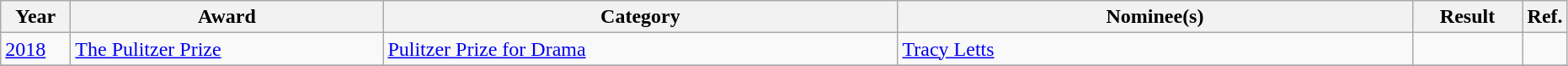<table class="wikitable unsortable">
<tr>
<th scope="col" style="width:3em;">Year</th>
<th scope="col" style="width:15em;">Award</th>
<th scope="col" style="width:25em;">Category</th>
<th scope="col" style="width:25em;">Nominee(s)</th>
<th scope="col" style="width:5em;">Result</th>
<th>Ref.</th>
</tr>
<tr>
<td><a href='#'>2018</a></td>
<td><a href='#'>The Pulitzer Prize</a></td>
<td><a href='#'>Pulitzer Prize for Drama</a></td>
<td><a href='#'>Tracy Letts</a></td>
<td></td>
<td></td>
</tr>
<tr>
</tr>
</table>
